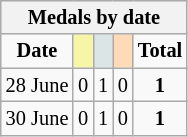<table class="wikitable" style="font-size:85%; text-align:center;">
<tr style="background:#efefef;">
<th colspan=5><strong>Medals by date</strong></th>
</tr>
<tr>
<td><strong>Date</strong></td>
<td style="background:#f7f6a8;"></td>
<td style="background:#dce5e5;"></td>
<td style="background:#ffdab9;"></td>
<td><strong>Total</strong></td>
</tr>
<tr>
<td>28 June</td>
<td>0</td>
<td>1</td>
<td>0</td>
<td><strong>1</strong></td>
</tr>
<tr>
<td>30 June</td>
<td>0</td>
<td>1</td>
<td>0</td>
<td><strong>1</strong></td>
</tr>
</table>
